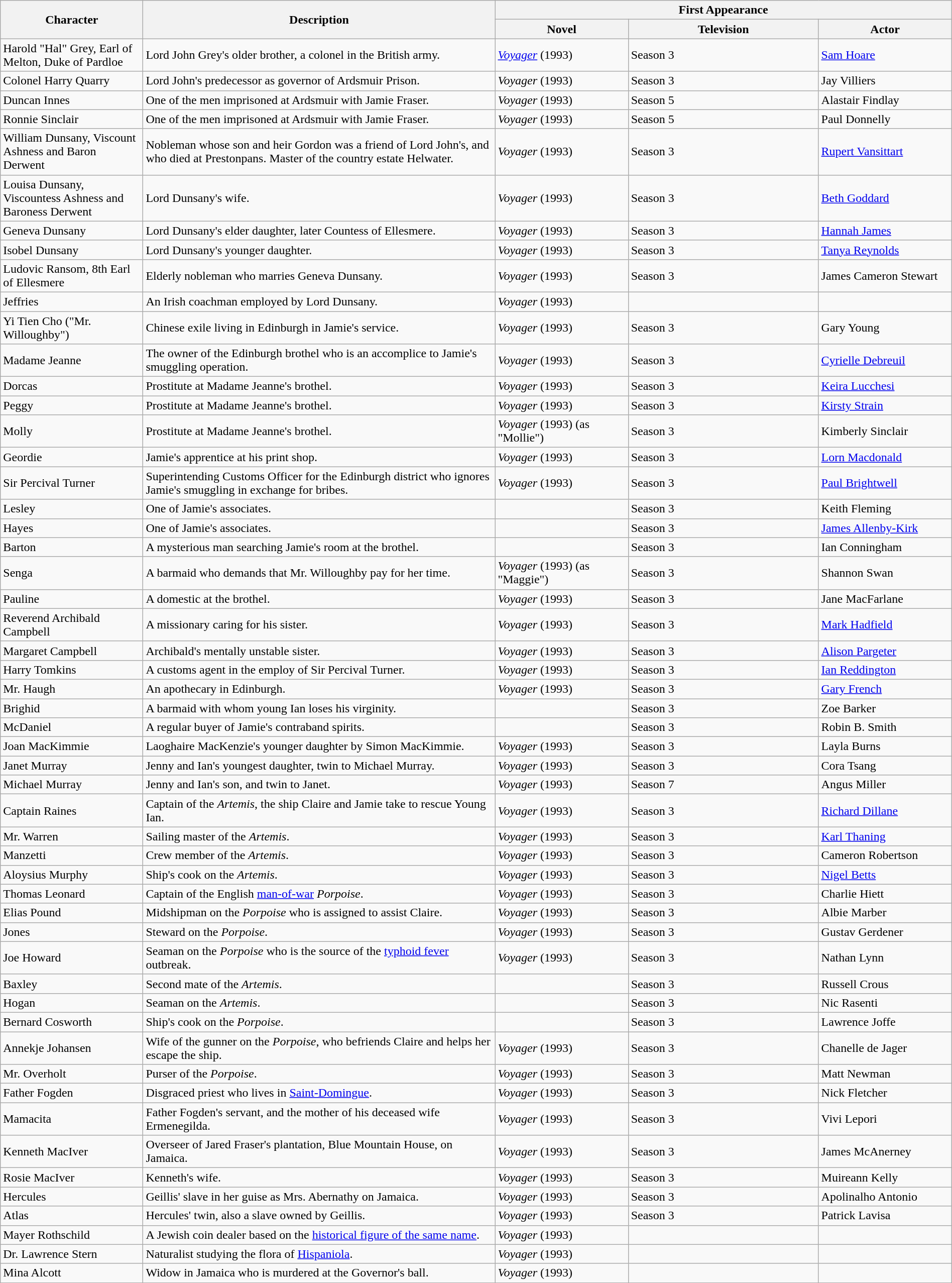<table class="wikitable plainrowheaders" width="100%">
<tr>
<th rowspan="2" style="width:15%;">Character</th>
<th rowspan="2" class="unsortable">Description</th>
<th colspan="3">First Appearance</th>
</tr>
<tr>
<th style="width:14%;">Novel</th>
<th style="width:20%;">Television</th>
<th style="width:14%;">Actor</th>
</tr>
<tr>
<td>Harold "Hal" Grey, Earl of Melton, Duke of Pardloe</td>
<td>Lord John Grey's older brother, a colonel in the British army.</td>
<td><em><a href='#'>Voyager</a></em> (1993)</td>
<td>Season 3 </td>
<td><a href='#'>Sam Hoare</a></td>
</tr>
<tr>
<td>Colonel Harry Quarry</td>
<td>Lord John's predecessor as governor of Ardsmuir Prison.</td>
<td><em>Voyager</em> (1993)</td>
<td>Season 3 </td>
<td>Jay Villiers</td>
</tr>
<tr>
<td>Duncan Innes</td>
<td>One of the men imprisoned at Ardsmuir with Jamie Fraser.</td>
<td><em>Voyager</em> (1993)</td>
<td>Season 5 </td>
<td>Alastair Findlay</td>
</tr>
<tr>
<td>Ronnie Sinclair</td>
<td>One of the men imprisoned at Ardsmuir with Jamie Fraser.</td>
<td><em>Voyager</em> (1993)</td>
<td>Season 5 </td>
<td>Paul Donnelly</td>
</tr>
<tr>
<td>William Dunsany, Viscount Ashness and Baron Derwent</td>
<td>Nobleman whose son and heir Gordon was a friend of Lord John's, and who died at Prestonpans. Master of the country estate Helwater.</td>
<td><em>Voyager</em> (1993)</td>
<td>Season 3 </td>
<td><a href='#'>Rupert Vansittart</a></td>
</tr>
<tr>
<td>Louisa Dunsany, Viscountess Ashness and Baroness Derwent</td>
<td>Lord Dunsany's wife.</td>
<td><em>Voyager</em> (1993)</td>
<td>Season 3 </td>
<td><a href='#'>Beth Goddard</a></td>
</tr>
<tr>
<td>Geneva Dunsany</td>
<td>Lord Dunsany's elder daughter, later Countess of Ellesmere.</td>
<td><em>Voyager</em> (1993)</td>
<td>Season 3 </td>
<td><a href='#'>Hannah James</a></td>
</tr>
<tr>
<td>Isobel Dunsany</td>
<td>Lord Dunsany's younger daughter.</td>
<td><em>Voyager</em> (1993)</td>
<td>Season 3 </td>
<td><a href='#'>Tanya Reynolds</a></td>
</tr>
<tr>
<td>Ludovic Ransom, 8th Earl of Ellesmere</td>
<td>Elderly nobleman who marries Geneva Dunsany.</td>
<td><em>Voyager</em> (1993)</td>
<td>Season 3 </td>
<td>James Cameron Stewart</td>
</tr>
<tr>
<td>Jeffries</td>
<td>An Irish coachman employed by Lord Dunsany.</td>
<td><em>Voyager</em> (1993)</td>
<td></td>
<td></td>
</tr>
<tr>
<td>Yi Tien Cho ("Mr. Willoughby")</td>
<td>Chinese exile living in Edinburgh in Jamie's service.</td>
<td><em>Voyager</em> (1993)</td>
<td>Season 3 </td>
<td>Gary Young</td>
</tr>
<tr>
<td>Madame Jeanne</td>
<td>The owner of the Edinburgh brothel who is an accomplice to Jamie's smuggling operation.</td>
<td><em>Voyager</em> (1993)</td>
<td>Season 3 </td>
<td><a href='#'>Cyrielle Debreuil</a></td>
</tr>
<tr>
<td>Dorcas</td>
<td>Prostitute at Madame Jeanne's brothel.</td>
<td><em>Voyager</em> (1993)</td>
<td>Season 3 </td>
<td><a href='#'>Keira Lucchesi</a></td>
</tr>
<tr>
<td>Peggy</td>
<td>Prostitute at Madame Jeanne's brothel.</td>
<td><em>Voyager</em> (1993)</td>
<td>Season 3 </td>
<td><a href='#'>Kirsty Strain</a></td>
</tr>
<tr>
<td>Molly</td>
<td>Prostitute at Madame Jeanne's brothel.</td>
<td><em>Voyager</em> (1993) (as "Mollie")</td>
<td>Season 3 </td>
<td>Kimberly Sinclair</td>
</tr>
<tr>
<td>Geordie</td>
<td>Jamie's apprentice at his print shop.</td>
<td><em>Voyager</em> (1993)</td>
<td>Season 3 </td>
<td><a href='#'>Lorn Macdonald</a></td>
</tr>
<tr>
<td>Sir Percival Turner</td>
<td>Superintending Customs Officer for the Edinburgh district who ignores Jamie's smuggling in exchange for bribes.</td>
<td><em>Voyager</em> (1993)</td>
<td>Season 3 </td>
<td><a href='#'>Paul Brightwell</a></td>
</tr>
<tr>
<td>Lesley</td>
<td>One of Jamie's associates.</td>
<td></td>
<td>Season 3 </td>
<td>Keith Fleming</td>
</tr>
<tr>
<td>Hayes</td>
<td>One of Jamie's associates.</td>
<td></td>
<td>Season 3 </td>
<td><a href='#'>James Allenby-Kirk</a></td>
</tr>
<tr>
<td>Barton</td>
<td>A mysterious man searching Jamie's room at the brothel.</td>
<td></td>
<td>Season 3 </td>
<td>Ian Conningham</td>
</tr>
<tr>
<td>Senga</td>
<td>A barmaid who demands that Mr. Willoughby pay for her time.</td>
<td><em>Voyager</em> (1993) (as "Maggie")</td>
<td>Season 3 </td>
<td>Shannon Swan</td>
</tr>
<tr>
<td>Pauline</td>
<td>A domestic at the brothel.</td>
<td><em>Voyager</em> (1993)</td>
<td>Season 3 </td>
<td>Jane MacFarlane</td>
</tr>
<tr>
<td>Reverend Archibald Campbell</td>
<td>A missionary caring for his sister.</td>
<td><em>Voyager</em> (1993)</td>
<td>Season 3 </td>
<td><a href='#'>Mark Hadfield</a></td>
</tr>
<tr>
<td>Margaret Campbell</td>
<td>Archibald's mentally unstable sister.</td>
<td><em>Voyager</em> (1993)</td>
<td>Season 3 </td>
<td><a href='#'>Alison Pargeter</a></td>
</tr>
<tr>
<td>Harry Tomkins</td>
<td>A customs agent in the employ of Sir Percival Turner.</td>
<td><em>Voyager</em> (1993)</td>
<td>Season 3 </td>
<td><a href='#'>Ian Reddington</a></td>
</tr>
<tr>
<td>Mr. Haugh</td>
<td>An apothecary in Edinburgh.</td>
<td><em>Voyager</em> (1993)</td>
<td>Season 3 </td>
<td><a href='#'>Gary French</a></td>
</tr>
<tr>
<td>Brighid</td>
<td>A barmaid with whom young Ian loses his virginity.</td>
<td></td>
<td>Season 3 </td>
<td>Zoe Barker</td>
</tr>
<tr>
<td>McDaniel</td>
<td>A regular buyer of Jamie's contraband spirits.</td>
<td></td>
<td>Season 3 </td>
<td>Robin B. Smith</td>
</tr>
<tr>
<td>Joan MacKimmie</td>
<td>Laoghaire MacKenzie's younger daughter by Simon MacKimmie.</td>
<td><em>Voyager</em> (1993)</td>
<td>Season 3 </td>
<td>Layla Burns</td>
</tr>
<tr>
<td>Janet Murray</td>
<td>Jenny and Ian's youngest daughter, twin to Michael Murray.</td>
<td><em>Voyager</em> (1993)</td>
<td>Season 3 </td>
<td>Cora Tsang</td>
</tr>
<tr>
<td>Michael Murray</td>
<td>Jenny and Ian's son, and twin to Janet.</td>
<td><em>Voyager</em> (1993)</td>
<td>Season 7 </td>
<td>Angus Miller</td>
</tr>
<tr>
<td>Captain Raines</td>
<td>Captain of the <em>Artemis</em>, the ship Claire and Jamie take to rescue Young Ian.</td>
<td><em>Voyager</em> (1993)</td>
<td>Season 3 </td>
<td><a href='#'>Richard Dillane</a></td>
</tr>
<tr>
<td>Mr. Warren</td>
<td>Sailing master of the <em>Artemis</em>.</td>
<td><em>Voyager</em> (1993)</td>
<td>Season 3 </td>
<td><a href='#'>Karl Thaning</a></td>
</tr>
<tr>
<td>Manzetti</td>
<td>Crew member of the <em>Artemis</em>.</td>
<td><em>Voyager</em> (1993)</td>
<td>Season 3 </td>
<td>Cameron Robertson</td>
</tr>
<tr>
<td>Aloysius Murphy</td>
<td>Ship's cook on the <em>Artemis</em>.</td>
<td><em>Voyager</em> (1993)</td>
<td>Season 3 </td>
<td><a href='#'>Nigel Betts</a></td>
</tr>
<tr>
<td>Thomas Leonard</td>
<td>Captain of the English <a href='#'>man-of-war</a> <em>Porpoise</em>.</td>
<td><em>Voyager</em> (1993)</td>
<td>Season 3 </td>
<td>Charlie Hiett</td>
</tr>
<tr>
<td>Elias Pound</td>
<td>Midshipman on the <em>Porpoise</em> who is assigned to assist Claire.</td>
<td><em>Voyager</em> (1993)</td>
<td>Season 3 </td>
<td>Albie Marber</td>
</tr>
<tr>
<td>Jones</td>
<td>Steward on the <em>Porpoise</em>.</td>
<td><em>Voyager</em> (1993)</td>
<td>Season 3 </td>
<td>Gustav Gerdener</td>
</tr>
<tr>
<td>Joe Howard</td>
<td>Seaman on the <em>Porpoise</em> who is the source of the <a href='#'>typhoid fever</a> outbreak.</td>
<td><em>Voyager</em> (1993)</td>
<td>Season 3 </td>
<td>Nathan Lynn</td>
</tr>
<tr>
<td>Baxley</td>
<td>Second mate of the <em>Artemis</em>.</td>
<td></td>
<td>Season 3 </td>
<td>Russell Crous</td>
</tr>
<tr>
<td>Hogan</td>
<td>Seaman on the <em>Artemis</em>.</td>
<td></td>
<td>Season 3 </td>
<td>Nic Rasenti</td>
</tr>
<tr>
<td>Bernard Cosworth</td>
<td>Ship's cook on the <em>Porpoise</em>.</td>
<td></td>
<td>Season 3 </td>
<td>Lawrence Joffe</td>
</tr>
<tr>
<td>Annekje Johansen</td>
<td>Wife of the gunner on the <em>Porpoise</em>, who befriends Claire and helps her escape the ship.</td>
<td><em>Voyager</em> (1993)</td>
<td>Season 3 </td>
<td>Chanelle de Jager</td>
</tr>
<tr>
<td>Mr. Overholt</td>
<td>Purser of the <em>Porpoise</em>.</td>
<td><em>Voyager</em> (1993)</td>
<td>Season 3 </td>
<td>Matt Newman</td>
</tr>
<tr>
<td>Father Fogden</td>
<td>Disgraced priest who lives in <a href='#'>Saint-Domingue</a>.</td>
<td><em>Voyager</em> (1993)</td>
<td>Season 3 </td>
<td>Nick Fletcher</td>
</tr>
<tr>
<td>Mamacita</td>
<td>Father Fogden's servant, and the mother of his deceased wife Ermenegilda.</td>
<td><em>Voyager</em> (1993)</td>
<td>Season 3 </td>
<td>Vivi Lepori</td>
</tr>
<tr>
<td>Kenneth MacIver</td>
<td>Overseer of Jared Fraser's plantation, Blue Mountain House, on Jamaica.</td>
<td><em>Voyager</em> (1993)</td>
<td>Season 3 </td>
<td>James McAnerney</td>
</tr>
<tr>
<td>Rosie MacIver</td>
<td>Kenneth's wife.</td>
<td><em>Voyager</em> (1993)</td>
<td>Season 3 </td>
<td>Muireann Kelly</td>
</tr>
<tr>
<td>Hercules</td>
<td>Geillis' slave in her guise as Mrs. Abernathy on Jamaica.</td>
<td><em>Voyager</em> (1993)</td>
<td>Season 3 </td>
<td>Apolinalho Antonio</td>
</tr>
<tr>
<td>Atlas</td>
<td>Hercules' twin, also a slave owned by Geillis.</td>
<td><em>Voyager</em> (1993)</td>
<td>Season 3 </td>
<td>Patrick Lavisa</td>
</tr>
<tr>
<td>Mayer Rothschild</td>
<td>A Jewish coin dealer based on the <a href='#'>historical figure of the same name</a>.</td>
<td><em>Voyager</em> (1993)</td>
<td></td>
<td></td>
</tr>
<tr>
<td>Dr. Lawrence Stern</td>
<td>Naturalist studying the flora of <a href='#'>Hispaniola</a>.</td>
<td><em>Voyager</em> (1993)</td>
<td></td>
<td></td>
</tr>
<tr>
<td>Mina Alcott</td>
<td>Widow in Jamaica who is murdered at the Governor's ball.</td>
<td><em>Voyager</em> (1993)</td>
<td></td>
<td></td>
</tr>
<tr>
</tr>
</table>
